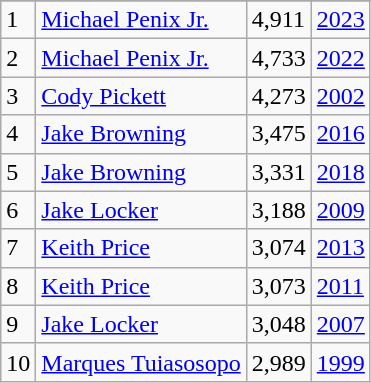<table class="wikitable">
<tr>
</tr>
<tr>
<td>1</td>
<td><a href='#'>Michael Penix Jr.</a></td>
<td><abbr>4,911</abbr></td>
<td><a href='#'>2023</a></td>
</tr>
<tr>
<td>2</td>
<td><a href='#'>Michael Penix Jr.</a></td>
<td><abbr>4,733</abbr></td>
<td><a href='#'>2022</a></td>
</tr>
<tr>
<td>3</td>
<td><a href='#'>Cody Pickett</a></td>
<td><abbr>4,273</abbr></td>
<td><a href='#'>2002</a></td>
</tr>
<tr>
<td>4</td>
<td><a href='#'>Jake Browning</a></td>
<td><abbr>3,475</abbr></td>
<td><a href='#'>2016</a></td>
</tr>
<tr>
<td>5</td>
<td><a href='#'>Jake Browning</a></td>
<td><abbr>3,331</abbr></td>
<td><a href='#'>2018</a></td>
</tr>
<tr>
<td>6</td>
<td><a href='#'>Jake Locker</a></td>
<td><abbr>3,188</abbr></td>
<td><a href='#'>2009</a></td>
</tr>
<tr>
<td>7</td>
<td><a href='#'>Keith Price</a></td>
<td><abbr>3,074</abbr></td>
<td><a href='#'>2013</a></td>
</tr>
<tr>
<td>8</td>
<td><a href='#'>Keith Price</a></td>
<td><abbr>3,073</abbr></td>
<td><a href='#'>2011</a></td>
</tr>
<tr>
<td>9</td>
<td><a href='#'>Jake Locker</a></td>
<td><abbr>3,048</abbr></td>
<td><a href='#'>2007</a></td>
</tr>
<tr>
<td>10</td>
<td><a href='#'>Marques Tuiasosopo</a></td>
<td><abbr>2,989</abbr></td>
<td><a href='#'>1999</a></td>
</tr>
</table>
